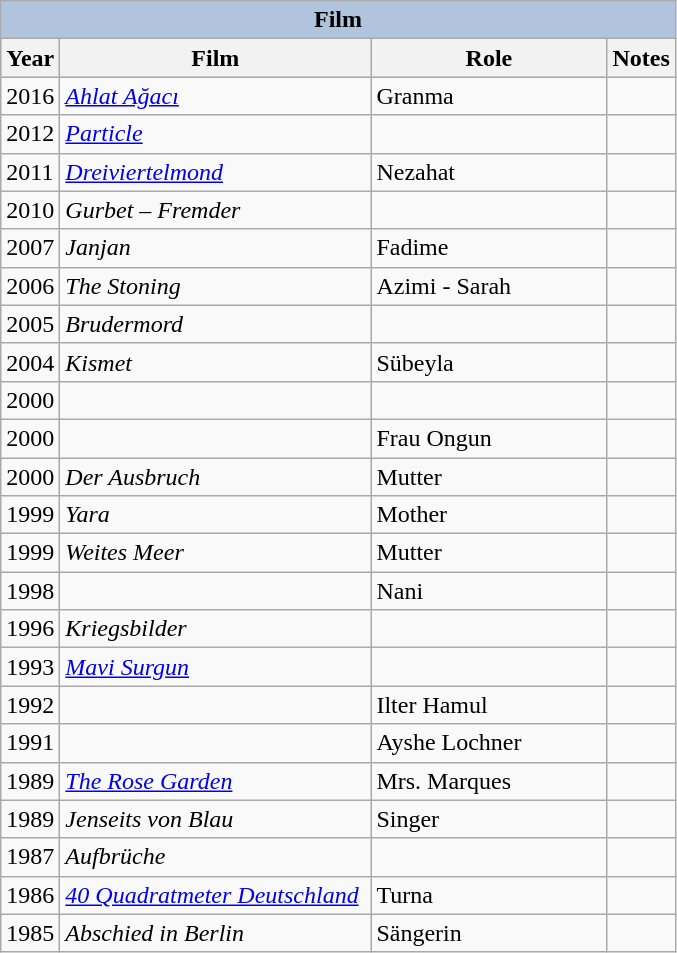<table class="wikitable">
<tr style="background:#ccc; text-align:center;">
<th colspan="4" style="background: LightSteelBlue;">Film</th>
</tr>
<tr style="background:#ccc; text-align:center;">
<th style="text-align:center;">Year</th>
<th style="width:200px;">Film</th>
<th style="width:150px;">Role</th>
<th>Notes</th>
</tr>
<tr>
<td>2016</td>
<td><em> <a href='#'>Ahlat Ağacı</a></em></td>
<td>Granma</td>
<td></td>
</tr>
<tr>
<td>2012</td>
<td><em><a href='#'>Particle</a></em></td>
<td></td>
<td></td>
</tr>
<tr>
<td>2011</td>
<td><em><a href='#'>Dreiviertelmond</a></em></td>
<td>Nezahat</td>
<td></td>
</tr>
<tr>
<td>2010</td>
<td><em>Gurbet – Fremder</em></td>
<td></td>
<td></td>
</tr>
<tr>
<td>2007</td>
<td><em>Janjan</em></td>
<td>Fadime</td>
<td></td>
</tr>
<tr>
<td>2006</td>
<td><em>The Stoning</em></td>
<td>Azimi - Sarah</td>
<td></td>
</tr>
<tr>
<td>2005</td>
<td><em>Brudermord</em></td>
<td></td>
<td></td>
</tr>
<tr>
<td>2004</td>
<td><em>Kismet</em></td>
<td>Sübeyla</td>
<td></td>
</tr>
<tr>
<td>2000</td>
<td><em></em></td>
<td></td>
<td></td>
</tr>
<tr>
<td>2000</td>
<td><em></em></td>
<td>Frau Ongun</td>
<td></td>
</tr>
<tr>
<td>2000</td>
<td><em>Der Ausbruch</em></td>
<td>Mutter</td>
<td></td>
</tr>
<tr>
<td>1999</td>
<td><em>Yara</em></td>
<td>Mother</td>
<td></td>
</tr>
<tr>
<td>1999</td>
<td><em>Weites Meer</em></td>
<td>Mutter</td>
<td></td>
</tr>
<tr>
<td>1998</td>
<td><em></em></td>
<td>Nani</td>
<td></td>
</tr>
<tr>
<td>1996</td>
<td><em>Kriegsbilder</em></td>
<td></td>
<td></td>
</tr>
<tr>
<td>1993</td>
<td><em><a href='#'>Mavi Surgun</a></em></td>
<td></td>
<td></td>
</tr>
<tr>
<td>1992</td>
<td><em></em></td>
<td>Ilter Hamul</td>
<td></td>
</tr>
<tr>
<td>1991</td>
<td><em></em></td>
<td>Ayshe Lochner</td>
<td></td>
</tr>
<tr>
<td>1989</td>
<td><em><a href='#'>The Rose Garden</a></em></td>
<td>Mrs. Marques</td>
<td></td>
</tr>
<tr>
<td>1989</td>
<td><em>Jenseits von Blau</em></td>
<td>Singer</td>
<td></td>
</tr>
<tr>
<td>1987</td>
<td><em>Aufbrüche</em></td>
<td></td>
<td></td>
</tr>
<tr>
<td>1986</td>
<td><em><a href='#'>40 Quadratmeter Deutschland</a></em></td>
<td>Turna</td>
<td></td>
</tr>
<tr>
<td>1985</td>
<td><em>Abschied in Berlin</em></td>
<td>Sängerin</td>
<td></td>
</tr>
</table>
